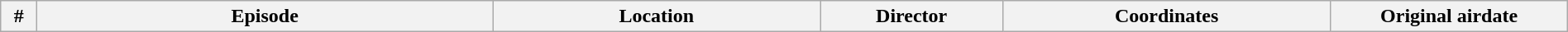<table class="wikitable plainrowheaders" style="width:100%; margin:auto;">
<tr>
<th width="2%">#</th>
<th width="25%">Episode</th>
<th width="18%">Location</th>
<th width="10%">Director</th>
<th width="18%">Coordinates</th>
<th width="13%">Original airdate<br>

</th>
</tr>
</table>
